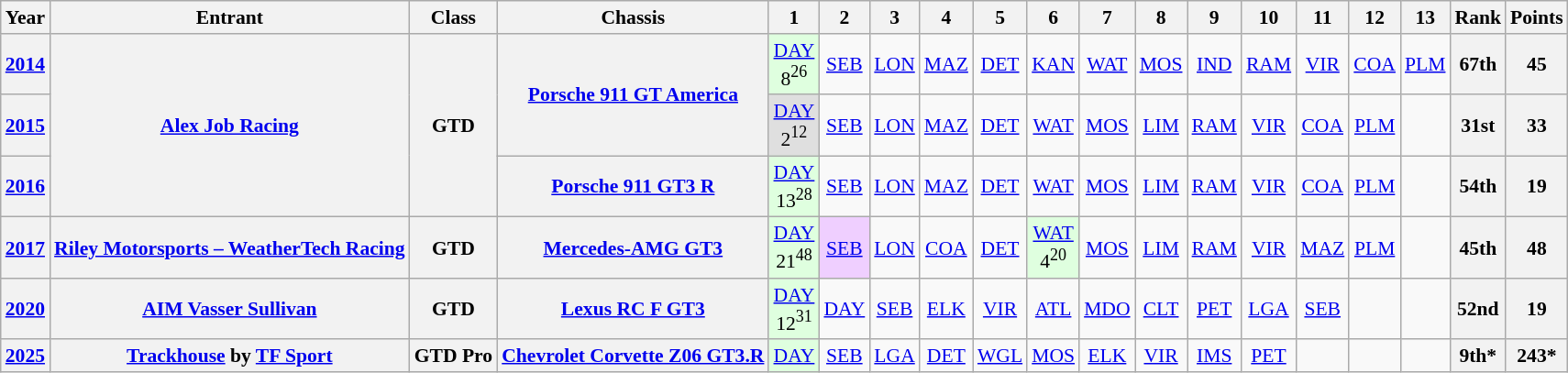<table class="wikitable" style="text-align:center; font-size:90%">
<tr>
<th>Year</th>
<th>Entrant</th>
<th>Class</th>
<th>Chassis</th>
<th>1</th>
<th>2</th>
<th>3</th>
<th>4</th>
<th>5</th>
<th>6</th>
<th>7</th>
<th>8</th>
<th>9</th>
<th>10</th>
<th>11</th>
<th>12</th>
<th>13</th>
<th>Rank</th>
<th>Points</th>
</tr>
<tr>
<th><a href='#'>2014</a></th>
<th rowspan=3><a href='#'>Alex Job Racing</a></th>
<th rowspan=3>GTD</th>
<th rowspan=2><a href='#'>Porsche 911 GT America</a></th>
<td style="background:#DFFFDF;"><a href='#'>DAY</a><br>8<sup>26</sup></td>
<td><a href='#'>SEB</a></td>
<td><a href='#'>LON</a></td>
<td><a href='#'>MAZ</a></td>
<td><a href='#'>DET</a></td>
<td><a href='#'>KAN</a></td>
<td><a href='#'>WAT</a></td>
<td><a href='#'>MOS</a></td>
<td><a href='#'>IND</a></td>
<td><a href='#'>RAM</a></td>
<td><a href='#'>VIR</a></td>
<td><a href='#'>COA</a></td>
<td><a href='#'>PLM</a></td>
<th>67th</th>
<th>45</th>
</tr>
<tr>
<th><a href='#'>2015</a></th>
<td style="background:#DFDFDF;"><a href='#'>DAY</a><br>2<sup>12</sup></td>
<td><a href='#'>SEB</a></td>
<td><a href='#'>LON</a></td>
<td><a href='#'>MAZ</a></td>
<td><a href='#'>DET</a></td>
<td><a href='#'>WAT</a></td>
<td><a href='#'>MOS</a></td>
<td><a href='#'>LIM</a></td>
<td><a href='#'>RAM</a></td>
<td><a href='#'>VIR</a></td>
<td><a href='#'>COA</a></td>
<td><a href='#'>PLM</a></td>
<td></td>
<th>31st</th>
<th>33</th>
</tr>
<tr>
<th><a href='#'>2016</a></th>
<th><a href='#'>Porsche 911 GT3 R</a></th>
<td style="background:#DFFFDF;"><a href='#'>DAY</a><br>13<sup>28</sup></td>
<td><a href='#'>SEB</a></td>
<td><a href='#'>LON</a></td>
<td><a href='#'>MAZ</a></td>
<td><a href='#'>DET</a></td>
<td><a href='#'>WAT</a></td>
<td><a href='#'>MOS</a></td>
<td><a href='#'>LIM</a></td>
<td><a href='#'>RAM</a></td>
<td><a href='#'>VIR</a></td>
<td><a href='#'>COA</a></td>
<td><a href='#'>PLM</a></td>
<td></td>
<th>54th</th>
<th>19</th>
</tr>
<tr>
<th><a href='#'>2017</a></th>
<th><a href='#'>Riley Motorsports – WeatherTech Racing</a></th>
<th>GTD</th>
<th><a href='#'>Mercedes-AMG GT3</a></th>
<td style="background:#dfffdf;"><a href='#'>DAY</a><br>21<sup>48</sup></td>
<td style="background:#efcfff;"><a href='#'>SEB</a><br></td>
<td><a href='#'>LON</a></td>
<td><a href='#'>COA</a></td>
<td><a href='#'>DET</a></td>
<td style="background:#dfffdf;"><a href='#'>WAT</a><br>4<sup>20</sup></td>
<td><a href='#'>MOS</a></td>
<td><a href='#'>LIM</a></td>
<td><a href='#'>RAM</a></td>
<td><a href='#'>VIR</a></td>
<td><a href='#'>MAZ</a></td>
<td><a href='#'>PLM</a></td>
<td></td>
<th>45th</th>
<th>48</th>
</tr>
<tr>
<th><a href='#'>2020</a></th>
<th><a href='#'>AIM Vasser Sullivan</a></th>
<th>GTD</th>
<th><a href='#'>Lexus RC F GT3</a></th>
<td style="background:#DFFFDF;"><a href='#'>DAY</a><br>12<sup>31</sup></td>
<td><a href='#'>DAY</a></td>
<td><a href='#'>SEB</a></td>
<td><a href='#'>ELK</a></td>
<td><a href='#'>VIR</a></td>
<td><a href='#'>ATL</a></td>
<td><a href='#'>MDO</a></td>
<td><a href='#'>CLT</a></td>
<td><a href='#'>PET</a></td>
<td><a href='#'>LGA</a></td>
<td><a href='#'>SEB</a></td>
<td></td>
<td></td>
<th>52nd</th>
<th>19</th>
</tr>
<tr>
<th><a href='#'>2025</a></th>
<th><a href='#'>Trackhouse</a> by <a href='#'>TF Sport</a></th>
<th>GTD Pro</th>
<th><a href='#'>Chevrolet Corvette Z06 GT3.R</a></th>
<td style="background:#DFFFDF;"><a href='#'>DAY</a><br></td>
<td><a href='#'>SEB</a></td>
<td><a href='#'>LGA</a></td>
<td><a href='#'>DET</a></td>
<td><a href='#'>WGL</a></td>
<td><a href='#'>MOS</a></td>
<td><a href='#'>ELK</a></td>
<td><a href='#'>VIR</a></td>
<td><a href='#'>IMS</a></td>
<td><a href='#'>PET</a></td>
<td></td>
<td></td>
<td></td>
<th>9th*</th>
<th>243*</th>
</tr>
</table>
